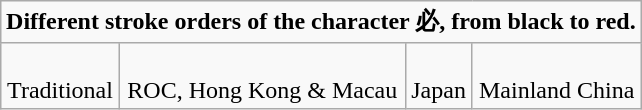<table class="wikitable" style="float: right;">
<tr>
<td colspan="4" style="text-align: center;"><strong>Different stroke orders of the character 必, from black to red.</strong></td>
</tr>
<tr>
<td style="text-align: center;"><br>Traditional</td>
<td style="text-align: center;"><br>ROC, Hong Kong & Macau</td>
<td style="text-align: center;"><br>Japan</td>
<td style="text-align: center;"><br>Mainland China</td>
</tr>
</table>
